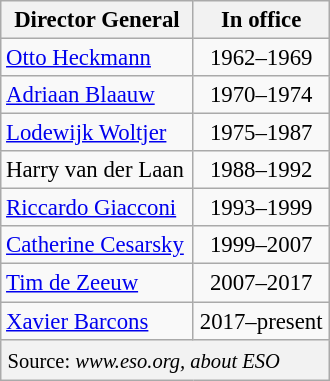<table class="wikitable floatright" style="font-size: 0.95em; width: 220px;">
<tr>
<th>Director General</th>
<th>In office</th>
</tr>
<tr>
<td><a href='#'>Otto Heckmann</a></td>
<td align=center>1962–1969</td>
</tr>
<tr>
<td><a href='#'>Adriaan Blaauw</a></td>
<td align=center>1970–1974</td>
</tr>
<tr>
<td><a href='#'>Lodewijk Woltjer</a></td>
<td align=center>1975–1987</td>
</tr>
<tr>
<td>Harry van der Laan</td>
<td align=center>1988–1992</td>
</tr>
<tr>
<td><a href='#'>Riccardo Giacconi</a></td>
<td align=center>1993–1999</td>
</tr>
<tr>
<td><a href='#'>Catherine Cesarsky</a></td>
<td align=center>1999–2007</td>
</tr>
<tr>
<td><a href='#'>Tim de Zeeuw</a></td>
<td align=center>2007–2017</td>
</tr>
<tr>
<td><a href='#'>Xavier Barcons</a></td>
<td align=center>2017–present</td>
</tr>
<tr>
<td colspan=2 style="background-color: #f2f2f2; font-size: 0.90em; padding: 6px 0 4px 4px;">Source: <em>www.eso.org, about ESO</em></td>
</tr>
</table>
